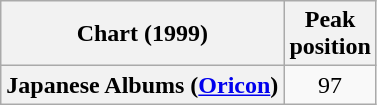<table class="wikitable plainrowheaders" style="text-align:center">
<tr>
<th scope="col">Chart (1999)</th>
<th scope="col">Peak<br>position</th>
</tr>
<tr>
<th scope="row">Japanese Albums (<a href='#'>Oricon</a>)</th>
<td>97</td>
</tr>
</table>
